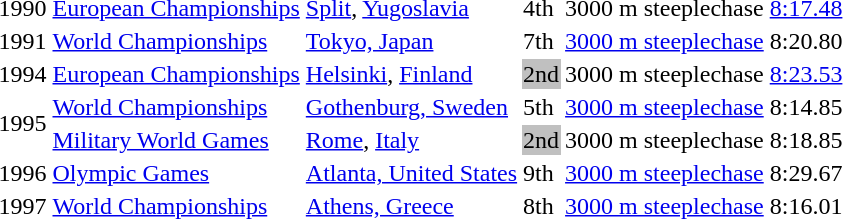<table>
<tr>
<td>1990</td>
<td><a href='#'>European Championships</a></td>
<td><a href='#'>Split</a>, <a href='#'>Yugoslavia</a></td>
<td>4th</td>
<td>3000 m steeplechase</td>
<td><a href='#'>8:17.48</a></td>
</tr>
<tr>
<td>1991</td>
<td><a href='#'>World Championships</a></td>
<td><a href='#'>Tokyo, Japan</a></td>
<td>7th</td>
<td><a href='#'>3000 m steeplechase</a></td>
<td>8:20.80</td>
</tr>
<tr>
<td>1994</td>
<td><a href='#'>European Championships</a></td>
<td><a href='#'>Helsinki</a>, <a href='#'>Finland</a></td>
<td bgcolor=silver>2nd</td>
<td>3000 m steeplechase</td>
<td><a href='#'>8:23.53</a></td>
</tr>
<tr>
<td rowspan=2>1995</td>
<td><a href='#'>World Championships</a></td>
<td><a href='#'>Gothenburg, Sweden</a></td>
<td>5th</td>
<td><a href='#'>3000 m steeplechase</a></td>
<td>8:14.85</td>
</tr>
<tr>
<td><a href='#'>Military World Games</a></td>
<td><a href='#'>Rome</a>, <a href='#'>Italy</a></td>
<td bgcolor=silver>2nd</td>
<td>3000 m steeplechase</td>
<td>8:18.85</td>
</tr>
<tr>
<td>1996</td>
<td><a href='#'>Olympic Games</a></td>
<td><a href='#'>Atlanta, United States</a></td>
<td>9th</td>
<td><a href='#'>3000 m steeplechase</a></td>
<td>8:29.67</td>
</tr>
<tr>
<td>1997</td>
<td><a href='#'>World Championships</a></td>
<td><a href='#'>Athens, Greece</a></td>
<td>8th</td>
<td><a href='#'>3000 m steeplechase</a></td>
<td>8:16.01</td>
</tr>
</table>
